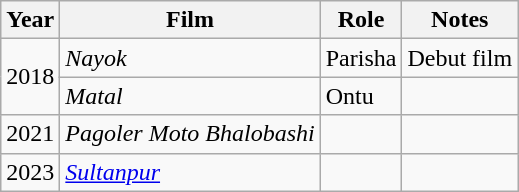<table class="wikitable sortable">
<tr>
<th>Year</th>
<th>Film</th>
<th>Role</th>
<th>Notes</th>
</tr>
<tr>
<td rowspan="2">2018</td>
<td><em>Nayok</em></td>
<td>Parisha</td>
<td>Debut film</td>
</tr>
<tr>
<td><em>Matal</em></td>
<td>Ontu</td>
<td></td>
</tr>
<tr>
<td>2021</td>
<td><em>Pagoler Moto Bhalobashi</em></td>
<td></td>
<td></td>
</tr>
<tr>
<td>2023</td>
<td><em><a href='#'>Sultanpur</a></em></td>
<td></td>
<td></td>
</tr>
</table>
